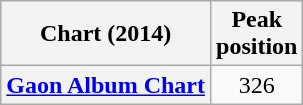<table class="wikitable plainrowheaders sortable" style="text-align:center;" border="1">
<tr>
<th scope="col">Chart (2014)</th>
<th scope="col">Peak<br>position</th>
</tr>
<tr>
<th scope="row"><a href='#'>Gaon Album Chart</a></th>
<td>326</td>
</tr>
</table>
